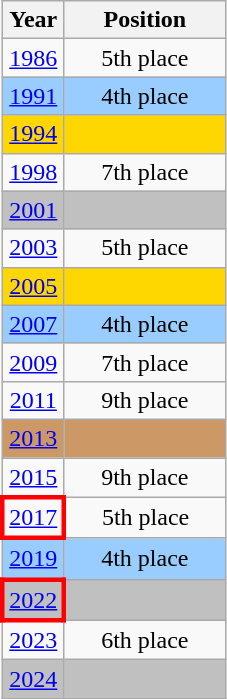<table class="wikitable" style="text-align: center;">
<tr>
<th>Year</th>
<th width="100">Position</th>
</tr>
<tr>
<td> <a href='#'>1986</a></td>
<td>5th place</td>
</tr>
<tr style="background:#9ACDFF;">
<td> <a href='#'>1991</a></td>
<td>4th place</td>
</tr>
<tr bgcolor=gold>
<td> <a href='#'>1994</a></td>
<td></td>
</tr>
<tr>
<td> <a href='#'>1998</a></td>
<td>7th place</td>
</tr>
<tr bgcolor=silver>
<td> <a href='#'>2001</a></td>
<td></td>
</tr>
<tr>
<td> <a href='#'>2003</a></td>
<td>5th place</td>
</tr>
<tr bgcolor=gold>
<td> <a href='#'>2005</a></td>
<td></td>
</tr>
<tr style="background:#9ACDFF;">
<td> <a href='#'>2007</a></td>
<td>4th place</td>
</tr>
<tr>
<td> <a href='#'>2009</a></td>
<td>7th place</td>
</tr>
<tr>
<td> <a href='#'>2011</a></td>
<td>9th place</td>
</tr>
<tr bgcolor=cc9966>
<td> <a href='#'>2013</a></td>
<td></td>
</tr>
<tr>
<td> <a href='#'>2015</a></td>
<td>9th place</td>
</tr>
<tr>
<td style="border: 3px solid red"> <a href='#'>2017</a></td>
<td>5th place</td>
</tr>
<tr style="background:#9ACDFF;">
<td> <a href='#'>2019</a></td>
<td>4th place</td>
</tr>
<tr bgcolor=silver>
<td style="border: 3px solid red"> <a href='#'>2022</a></td>
<td></td>
</tr>
<tr>
<td> <a href='#'>2023</a></td>
<td>6th place</td>
</tr>
<tr bgcolor=silver>
<td> <a href='#'>2024</a></td>
<td></td>
</tr>
</table>
